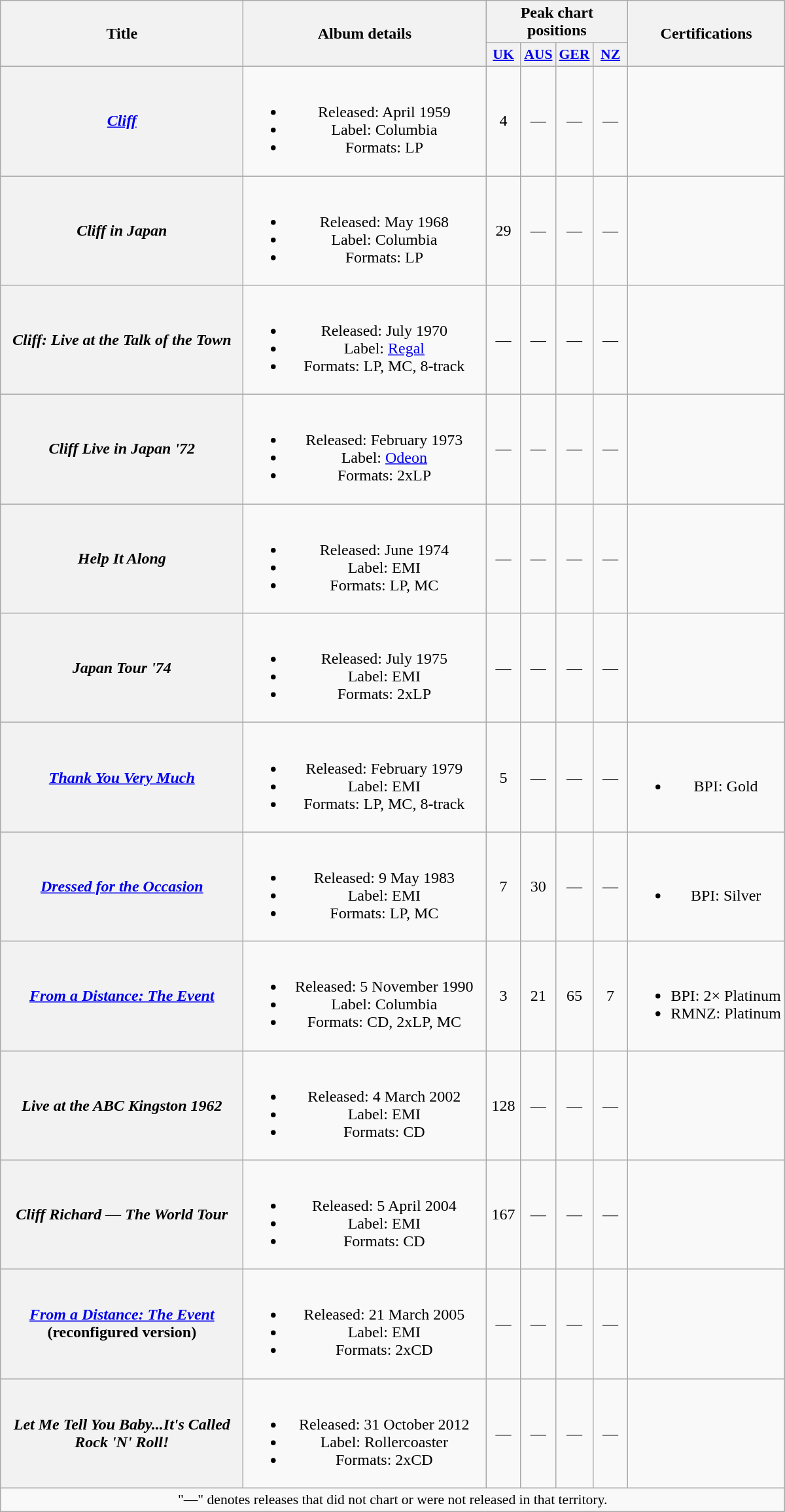<table class="wikitable plainrowheaders" style="text-align:center;">
<tr>
<th rowspan="2" scope="col" style="width:15em;">Title</th>
<th rowspan="2" scope="col" style="width:15em;">Album details</th>
<th colspan="4">Peak chart positions</th>
<th rowspan="2">Certifications</th>
</tr>
<tr>
<th scope="col" style="width:2em;font-size:90%;"><a href='#'>UK</a><br></th>
<th scope="col" style="width:2em;font-size:90%;"><a href='#'>AUS</a><br></th>
<th scope="col" style="width:2em;font-size:90%;"><a href='#'>GER</a><br></th>
<th scope="col" style="width:2em;font-size:90%;"><a href='#'>NZ</a><br></th>
</tr>
<tr>
<th scope="row"><em><a href='#'>Cliff</a></em></th>
<td><br><ul><li>Released: April 1959</li><li>Label: Columbia</li><li>Formats: LP</li></ul></td>
<td>4</td>
<td>—</td>
<td>—</td>
<td>—</td>
<td></td>
</tr>
<tr>
<th scope="row"><em>Cliff in Japan</em></th>
<td><br><ul><li>Released: May 1968</li><li>Label: Columbia</li><li>Formats: LP</li></ul></td>
<td>29</td>
<td>—</td>
<td>—</td>
<td>—</td>
<td></td>
</tr>
<tr>
<th scope="row"><em>Cliff: Live at the Talk of the Town</em></th>
<td><br><ul><li>Released: July 1970</li><li>Label: <a href='#'>Regal</a></li><li>Formats: LP, MC, 8-track</li></ul></td>
<td>—</td>
<td>—</td>
<td>—</td>
<td>—</td>
<td></td>
</tr>
<tr>
<th scope="row"><em>Cliff Live in Japan '72</em> </th>
<td><br><ul><li>Released: February 1973</li><li>Label: <a href='#'>Odeon</a></li><li>Formats: 2xLP</li></ul></td>
<td>—</td>
<td>—</td>
<td>—</td>
<td>—</td>
<td></td>
</tr>
<tr>
<th scope="row"><em>Help It Along</em> </th>
<td><br><ul><li>Released: June 1974</li><li>Label: EMI</li><li>Formats: LP, MC</li></ul></td>
<td>—</td>
<td>—</td>
<td>—</td>
<td>—</td>
<td></td>
</tr>
<tr>
<th scope="row"><em>Japan Tour '74</em> </th>
<td><br><ul><li>Released: July 1975</li><li>Label: EMI</li><li>Formats: 2xLP</li></ul></td>
<td>—</td>
<td>—</td>
<td>—</td>
<td>—</td>
<td></td>
</tr>
<tr>
<th scope="row"><em><a href='#'>Thank You Very Much</a></em></th>
<td><br><ul><li>Released: February 1979</li><li>Label: EMI</li><li>Formats: LP, MC, 8-track</li></ul></td>
<td>5</td>
<td>—</td>
<td>—</td>
<td>—</td>
<td><br><ul><li>BPI: Gold</li></ul></td>
</tr>
<tr>
<th scope="row"><em><a href='#'>Dressed for the Occasion</a></em></th>
<td><br><ul><li>Released: 9 May 1983</li><li>Label: EMI</li><li>Formats: LP, MC</li></ul></td>
<td>7</td>
<td>30</td>
<td>—</td>
<td>—</td>
<td><br><ul><li>BPI: Silver</li></ul></td>
</tr>
<tr>
<th scope="row"><em><a href='#'>From a Distance: The Event</a></em> </th>
<td><br><ul><li>Released: 5 November 1990</li><li>Label: Columbia</li><li>Formats: CD, 2xLP, MC</li></ul></td>
<td>3</td>
<td>21</td>
<td>65</td>
<td>7</td>
<td><br><ul><li>BPI: 2× Platinum</li><li>RMNZ: Platinum</li></ul></td>
</tr>
<tr>
<th scope="row"><em>Live at the ABC Kingston 1962</em></th>
<td><br><ul><li>Released: 4 March 2002</li><li>Label: EMI</li><li>Formats: CD</li></ul></td>
<td>128</td>
<td>—</td>
<td>—</td>
<td>—</td>
<td></td>
</tr>
<tr>
<th scope="row"><em>Cliff Richard — The World Tour</em></th>
<td><br><ul><li>Released: 5 April 2004</li><li>Label: EMI</li><li>Formats: CD</li></ul></td>
<td>167</td>
<td>—</td>
<td>—</td>
<td>—</td>
<td></td>
</tr>
<tr>
<th scope="row"><em><a href='#'>From a Distance: The Event</a></em> (reconfigured version)</th>
<td><br><ul><li>Released: 21 March 2005</li><li>Label: EMI</li><li>Formats: 2xCD</li></ul></td>
<td>—</td>
<td>—</td>
<td>—</td>
<td>—</td>
<td></td>
</tr>
<tr>
<th scope="row"><em>Let Me Tell You Baby...It's Called Rock 'N' Roll!</em></th>
<td><br><ul><li>Released: 31 October 2012</li><li>Label: Rollercoaster</li><li>Formats: 2xCD</li></ul></td>
<td>—</td>
<td>—</td>
<td>—</td>
<td>—</td>
<td></td>
</tr>
<tr>
<td colspan="7" style="font-size:90%">"—" denotes releases that did not chart or were not released in that territory.</td>
</tr>
</table>
